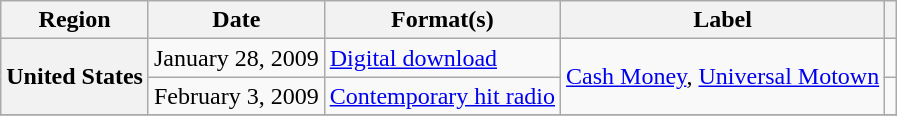<table class="wikitable plainrowheaders">
<tr>
<th scope="col">Region</th>
<th scope="col">Date</th>
<th scope="col">Format(s)</th>
<th scope="col">Label</th>
<th scope="col"></th>
</tr>
<tr>
<th scope="row" rowspan="2">United States</th>
<td>January 28, 2009</td>
<td><a href='#'>Digital download</a></td>
<td rowspan="2"><a href='#'>Cash Money</a>, <a href='#'>Universal Motown</a></td>
<td></td>
</tr>
<tr>
<td>February 3, 2009</td>
<td><a href='#'>Contemporary hit radio</a></td>
<td></td>
</tr>
<tr>
</tr>
</table>
